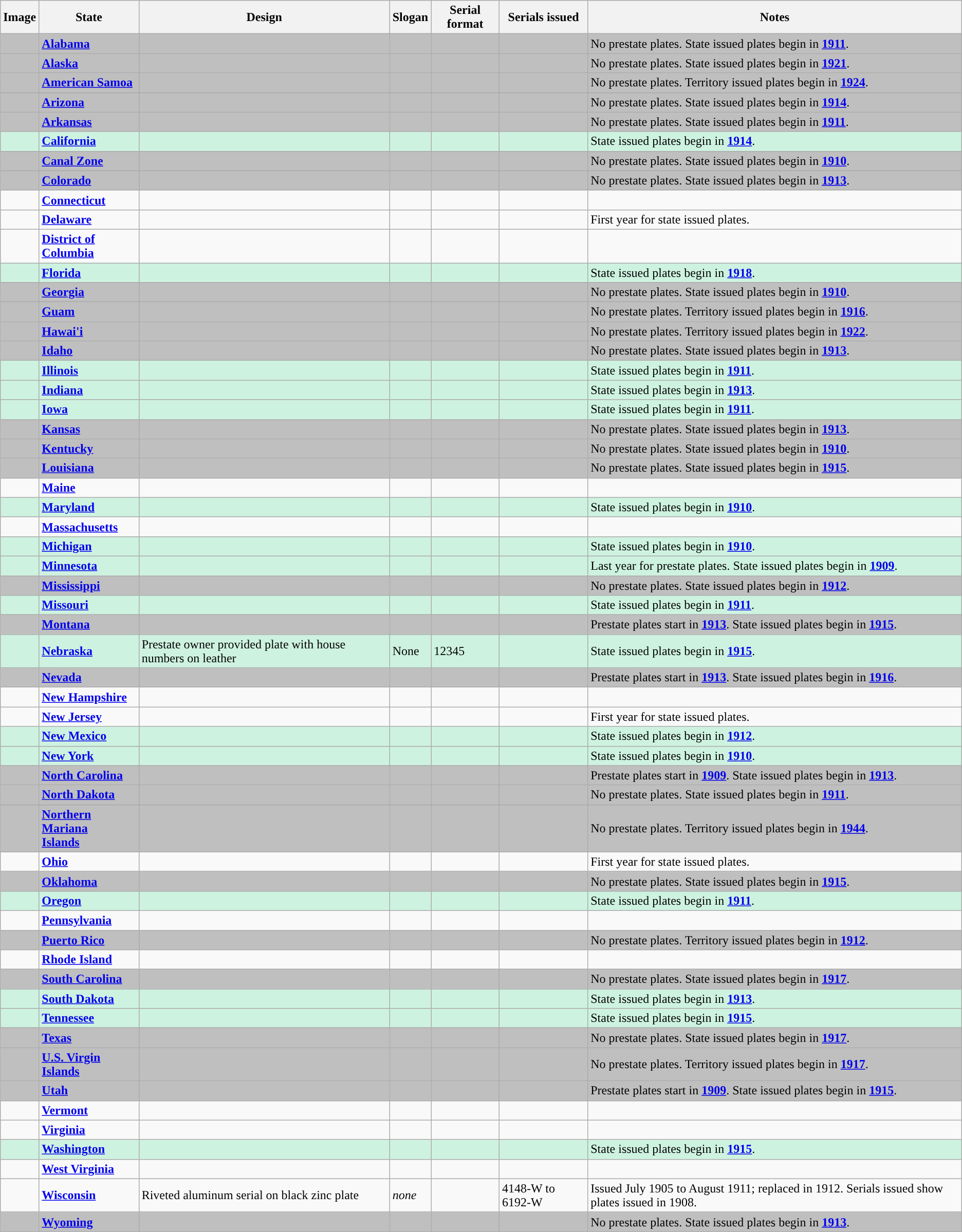<table class="wikitable">
<tr>
<th>Image</th>
<th>State</th>
<th>Design</th>
<th>Slogan</th>
<th>Serial format</th>
<th>Serials issued</th>
<th>Notes</th>
</tr>
<tr style="background:#BFBFBF";>
<td></td>
<td><strong><a href='#'>Alabama</a></strong></td>
<td></td>
<td></td>
<td></td>
<td></td>
<td>No prestate plates. State issued plates begin in <a href='#'><strong>1911</strong></a>.</td>
</tr>
<tr style="background:#BFBFBF";>
<td></td>
<td><strong><a href='#'>Alaska</a></strong></td>
<td></td>
<td></td>
<td></td>
<td></td>
<td>No prestate plates. State issued plates begin in <a href='#'><strong>1921</strong></a>.</td>
</tr>
<tr style="background:#BFBFBF";>
<td></td>
<td><strong><a href='#'>American Samoa</a></strong></td>
<td></td>
<td></td>
<td></td>
<td></td>
<td>No prestate plates. Territory issued plates begin in <a href='#'><strong>1924</strong></a>.</td>
</tr>
<tr style="background:#BFBFBF";>
<td></td>
<td><strong><a href='#'>Arizona</a></strong></td>
<td></td>
<td></td>
<td></td>
<td></td>
<td>No prestate plates. State issued plates begin in <a href='#'><strong>1914</strong></a>.</td>
</tr>
<tr style="background:#BFBFBF";>
<td></td>
<td><strong><a href='#'>Arkansas</a></strong></td>
<td></td>
<td></td>
<td></td>
<td></td>
<td>No prestate plates. State issued plates begin in <a href='#'><strong>1911</strong></a>.</td>
</tr>
<tr style="background:#CEF2E0";>
<td></td>
<td><strong><a href='#'>California</a></strong></td>
<td></td>
<td></td>
<td></td>
<td></td>
<td>State issued plates begin in <a href='#'><strong>1914</strong></a>.</td>
</tr>
<tr style="background:#BFBFBF";>
<td></td>
<td><strong><a href='#'>Canal Zone</a></strong></td>
<td></td>
<td></td>
<td></td>
<td></td>
<td>No prestate plates. State issued plates begin in <a href='#'><strong>1910</strong></a>.</td>
</tr>
<tr style="background:#BFBFBF";>
<td></td>
<td><strong><a href='#'>Colorado</a></strong></td>
<td></td>
<td></td>
<td></td>
<td></td>
<td>No prestate plates. State issued plates begin in <a href='#'><strong>1913</strong></a>.</td>
</tr>
<tr>
<td></td>
<td><strong><a href='#'>Connecticut</a></strong></td>
<td></td>
<td></td>
<td></td>
<td></td>
<td></td>
</tr>
<tr>
<td></td>
<td><strong><a href='#'>Delaware</a></strong></td>
<td></td>
<td></td>
<td></td>
<td></td>
<td>First year for state issued plates.</td>
</tr>
<tr>
<td></td>
<td><strong><a href='#'>District of<br>Columbia</a></strong></td>
<td></td>
<td></td>
<td></td>
<td></td>
<td></td>
</tr>
<tr style="background:#CEF2E0";>
<td></td>
<td><strong><a href='#'>Florida</a></strong></td>
<td></td>
<td></td>
<td></td>
<td></td>
<td>State issued plates begin in <a href='#'><strong>1918</strong></a>.</td>
</tr>
<tr style="background:#BFBFBF";>
<td></td>
<td><strong><a href='#'>Georgia</a></strong></td>
<td></td>
<td></td>
<td></td>
<td></td>
<td>No prestate plates. State issued plates begin in <a href='#'><strong>1910</strong></a>.</td>
</tr>
<tr style="background:#BFBFBF";>
<td></td>
<td><strong><a href='#'>Guam</a></strong></td>
<td></td>
<td></td>
<td></td>
<td></td>
<td>No prestate plates. Territory issued plates begin in <a href='#'><strong>1916</strong></a>.</td>
</tr>
<tr style="background:#BFBFBF";>
<td></td>
<td><strong><a href='#'>Hawai'i</a></strong></td>
<td></td>
<td></td>
<td></td>
<td></td>
<td>No prestate plates. Territory issued plates begin in <a href='#'><strong>1922</strong></a>.</td>
</tr>
<tr style="background:#BFBFBF";>
<td></td>
<td><strong><a href='#'>Idaho</a></strong></td>
<td></td>
<td></td>
<td></td>
<td></td>
<td>No prestate plates. State issued plates begin in <a href='#'><strong>1913</strong></a>.</td>
</tr>
<tr style="background:#CEF2E0;">
<td></td>
<td><strong><a href='#'>Illinois</a></strong></td>
<td></td>
<td></td>
<td></td>
<td></td>
<td>State issued plates begin in <a href='#'><strong>1911</strong></a>.</td>
</tr>
<tr style="background:#CEF2E0;">
<td></td>
<td><strong><a href='#'>Indiana</a></strong></td>
<td></td>
<td></td>
<td></td>
<td></td>
<td>State issued plates begin in <a href='#'><strong>1913</strong></a>.</td>
</tr>
<tr style="background:#CEF2E0;">
<td></td>
<td><strong><a href='#'>Iowa</a></strong></td>
<td></td>
<td></td>
<td></td>
<td></td>
<td>State issued plates begin in <a href='#'><strong>1911</strong></a>.</td>
</tr>
<tr style="background:#BFBFBF";>
<td></td>
<td><strong><a href='#'>Kansas</a></strong></td>
<td></td>
<td></td>
<td></td>
<td></td>
<td>No prestate plates. State issued plates begin in <a href='#'><strong>1913</strong></a>.</td>
</tr>
<tr style="background:#BFBFBF";>
<td></td>
<td><strong><a href='#'>Kentucky</a></strong></td>
<td></td>
<td></td>
<td></td>
<td></td>
<td>No prestate plates. State issued plates begin in <a href='#'><strong>1910</strong></a>.</td>
</tr>
<tr style="background:#BFBFBF";>
<td></td>
<td><strong><a href='#'>Louisiana</a></strong></td>
<td></td>
<td></td>
<td></td>
<td></td>
<td>No prestate plates.  State issued plates begin in <a href='#'><strong>1915</strong></a>.</td>
</tr>
<tr>
<td></td>
<td><strong><a href='#'>Maine</a></strong></td>
<td></td>
<td></td>
<td></td>
<td></td>
<td></td>
</tr>
<tr style="background:#CEF2E0;">
<td></td>
<td><strong><a href='#'>Maryland</a></strong></td>
<td></td>
<td></td>
<td></td>
<td></td>
<td>State issued plates begin in <a href='#'><strong>1910</strong></a>.</td>
</tr>
<tr>
<td></td>
<td><strong><a href='#'>Massachusetts</a></strong></td>
<td></td>
<td></td>
<td></td>
<td></td>
<td></td>
</tr>
<tr style="background:#CEF2E0;">
<td></td>
<td><strong><a href='#'>Michigan</a></strong></td>
<td></td>
<td></td>
<td></td>
<td></td>
<td>State issued plates begin in <a href='#'><strong>1910</strong></a>.</td>
</tr>
<tr style="background:#CEF2E0;">
<td></td>
<td><strong><a href='#'>Minnesota</a></strong></td>
<td></td>
<td></td>
<td></td>
<td></td>
<td>Last year for prestate plates. State issued plates begin in <a href='#'><strong>1909</strong></a>.</td>
</tr>
<tr style="background:#BFBFBF";>
<td></td>
<td><strong><a href='#'>Mississippi</a></strong></td>
<td></td>
<td></td>
<td></td>
<td></td>
<td>No prestate plates. State issued plates begin in <a href='#'><strong>1912</strong></a>.</td>
</tr>
<tr style="background:#CEF2E0;">
<td></td>
<td><strong><a href='#'>Missouri</a></strong></td>
<td></td>
<td></td>
<td></td>
<td></td>
<td>State issued plates begin in <a href='#'><strong>1911</strong></a>.</td>
</tr>
<tr style="background:#BFBFBF";>
<td></td>
<td><strong><a href='#'>Montana</a></strong></td>
<td></td>
<td></td>
<td></td>
<td></td>
<td>Prestate plates start in <a href='#'><strong>1913</strong></a>. State issued plates begin in <a href='#'><strong>1915</strong></a>.</td>
</tr>
<tr style="background:#CEF2E0;">
<td></td>
<td><strong><a href='#'>Nebraska</a></strong></td>
<td>Prestate owner provided plate with house numbers on leather</td>
<td>None</td>
<td>12345</td>
<td></td>
<td>State issued plates begin in <a href='#'><strong>1915</strong></a>.</td>
</tr>
<tr style="background:#BFBFBF";>
<td></td>
<td><strong><a href='#'>Nevada</a></strong></td>
<td></td>
<td></td>
<td></td>
<td></td>
<td>Prestate plates start in <a href='#'><strong>1913</strong></a>. State issued plates begin in <a href='#'><strong>1916</strong></a>.</td>
</tr>
<tr>
<td></td>
<td><strong><a href='#'>New Hampshire</a></strong></td>
<td></td>
<td></td>
<td></td>
<td></td>
<td></td>
</tr>
<tr>
<td></td>
<td><strong><a href='#'>New Jersey</a></strong></td>
<td></td>
<td></td>
<td></td>
<td></td>
<td>First year for state issued plates.</td>
</tr>
<tr style="background:#CEF2E0;">
<td></td>
<td><strong><a href='#'>New Mexico</a></strong></td>
<td></td>
<td></td>
<td></td>
<td></td>
<td>State issued plates begin in <a href='#'><strong>1912</strong></a>.</td>
</tr>
<tr style="background:#CEF2E0;">
<td></td>
<td><strong><a href='#'>New York</a></strong></td>
<td></td>
<td></td>
<td></td>
<td></td>
<td>State issued plates begin in <a href='#'><strong>1910</strong></a>.</td>
</tr>
<tr style="background:#BFBFBF";>
<td></td>
<td><strong><a href='#'>North Carolina</a></strong></td>
<td></td>
<td></td>
<td></td>
<td></td>
<td>Prestate plates start in <a href='#'><strong>1909</strong></a>. State issued plates begin in <a href='#'><strong>1913</strong></a>.</td>
</tr>
<tr style="background:#BFBFBF";>
<td></td>
<td><strong><a href='#'>North Dakota</a></strong></td>
<td></td>
<td></td>
<td></td>
<td></td>
<td>No prestate plates. State issued plates begin in <a href='#'><strong>1911</strong></a>.</td>
</tr>
<tr style="background:#BFBFBF";>
<td></td>
<td><strong><a href='#'>Northern Mariana<br> Islands</a></strong></td>
<td></td>
<td></td>
<td></td>
<td></td>
<td>No prestate plates. Territory issued plates begin in <a href='#'><strong>1944</strong></a>.</td>
</tr>
<tr>
<td></td>
<td><strong><a href='#'>Ohio</a></strong></td>
<td></td>
<td></td>
<td></td>
<td></td>
<td>First year for state issued plates.</td>
</tr>
<tr style="background:#BFBFBF";>
<td></td>
<td><strong><a href='#'>Oklahoma</a></strong></td>
<td></td>
<td></td>
<td></td>
<td></td>
<td>No prestate plates. State issued plates begin in <a href='#'><strong>1915</strong></a>.</td>
</tr>
<tr style="background:#CEF2E0";>
<td></td>
<td><strong><a href='#'>Oregon</a></strong></td>
<td></td>
<td></td>
<td></td>
<td></td>
<td>State issued plates begin in <a href='#'><strong>1911</strong></a>.</td>
</tr>
<tr>
<td></td>
<td><strong><a href='#'>Pennsylvania</a></strong></td>
<td></td>
<td></td>
<td></td>
<td></td>
<td></td>
</tr>
<tr style="background:#BFBFBF";>
<td></td>
<td><strong><a href='#'>Puerto Rico</a></strong></td>
<td></td>
<td></td>
<td></td>
<td></td>
<td>No prestate plates. Territory issued plates begin in <a href='#'><strong>1912</strong></a>.</td>
</tr>
<tr>
<td></td>
<td><strong><a href='#'>Rhode Island</a></strong></td>
<td></td>
<td></td>
<td></td>
<td></td>
<td></td>
</tr>
<tr style="background:#BFBFBF";>
<td></td>
<td><strong><a href='#'>South Carolina</a></strong></td>
<td></td>
<td></td>
<td></td>
<td></td>
<td>No prestate plates. State issued plates begin in <a href='#'><strong>1917</strong></a>.</td>
</tr>
<tr style="background:#CEF2E0";>
<td></td>
<td><strong><a href='#'>South Dakota</a></strong></td>
<td></td>
<td></td>
<td></td>
<td></td>
<td>State issued plates begin in <a href='#'><strong>1913</strong></a>.</td>
</tr>
<tr style="background:#CEF2E0";>
<td></td>
<td><strong><a href='#'>Tennessee</a></strong></td>
<td></td>
<td></td>
<td></td>
<td></td>
<td>State issued plates begin in <a href='#'><strong>1915</strong></a>.</td>
</tr>
<tr style="background:#BFBFBF">
<td></td>
<td><strong><a href='#'>Texas</a></strong></td>
<td></td>
<td></td>
<td></td>
<td></td>
<td>No prestate plates. State issued plates begin in <a href='#'><strong>1917</strong></a>.</td>
</tr>
<tr style="background:#BFBFBF">
<td></td>
<td><strong><a href='#'>U.S. Virgin Islands</a></strong></td>
<td></td>
<td></td>
<td></td>
<td></td>
<td>No prestate plates. Territory issued plates begin in <a href='#'><strong>1917</strong></a>.</td>
</tr>
<tr style="background:#BFBFBF">
<td></td>
<td><strong><a href='#'>Utah</a></strong></td>
<td></td>
<td></td>
<td></td>
<td></td>
<td>Prestate plates start in <a href='#'><strong>1909</strong></a>. State issued plates begin in <a href='#'><strong>1915</strong></a>.</td>
</tr>
<tr>
<td></td>
<td><strong><a href='#'>Vermont</a></strong></td>
<td></td>
<td></td>
<td></td>
<td></td>
<td></td>
</tr>
<tr>
<td></td>
<td><strong><a href='#'>Virginia</a></strong></td>
<td></td>
<td></td>
<td></td>
<td></td>
<td></td>
</tr>
<tr style="background:#CEF2E0";>
<td></td>
<td><strong><a href='#'>Washington</a></strong></td>
<td></td>
<td></td>
<td></td>
<td></td>
<td>State issued plates begin in <a href='#'><strong>1915</strong></a>.</td>
</tr>
<tr>
<td></td>
<td><strong><a href='#'>West Virginia</a></strong></td>
<td></td>
<td></td>
<td></td>
<td></td>
<td></td>
</tr>
<tr>
<td></td>
<td><strong><a href='#'>Wisconsin</a></strong></td>
<td>Riveted aluminum serial on black zinc plate</td>
<td><em>none</em></td>
<td></td>
<td>4148-W to 6192-W</td>
<td>Issued July 1905 to August 1911; replaced in 1912. Serials issued show plates issued in 1908.</td>
</tr>
<tr style="background:#BFBFBF";>
<td></td>
<td><strong><a href='#'>Wyoming</a></strong></td>
<td></td>
<td></td>
<td></td>
<td></td>
<td>No prestate plates. State issued plates begin in <a href='#'><strong>1913</strong></a>.</td>
</tr>
</table>
